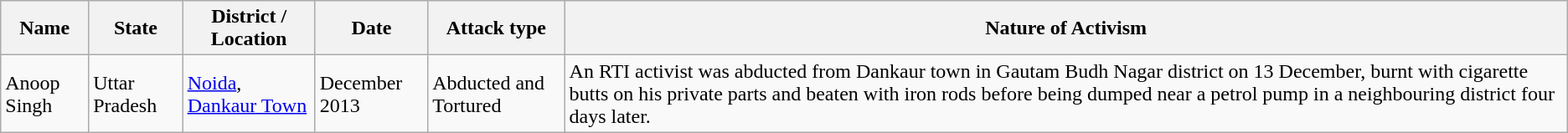<table class="wikitable sortable">
<tr>
<th>Name</th>
<th>State</th>
<th>District / Location</th>
<th>Date</th>
<th>Attack type</th>
<th class="unsortable">Nature of Activism</th>
</tr>
<tr>
<td>Anoop Singh</td>
<td>Uttar Pradesh</td>
<td><a href='#'>Noida</a>, <a href='#'>Dankaur Town</a></td>
<td>December 2013</td>
<td>Abducted and Tortured</td>
<td>An RTI activist was abducted from Dankaur town in Gautam Budh Nagar district on 13 December, burnt with cigarette butts on his private parts and beaten with iron rods before being dumped near a petrol pump in a neighbouring district four days later.<br></td>
</tr>
</table>
